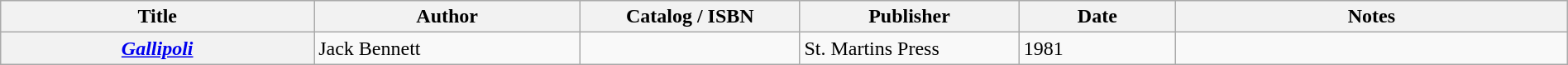<table class="wikitable sortable" style="width:100%;">
<tr>
<th width=20%>Title</th>
<th width=17%>Author</th>
<th width=14%>Catalog / ISBN</th>
<th width=14%>Publisher</th>
<th width=10%>Date</th>
<th width=25%>Notes</th>
</tr>
<tr>
<th><em><a href='#'>Gallipoli</a></em></th>
<td>Jack Bennett</td>
<td></td>
<td>St. Martins Press</td>
<td>1981</td>
<td></td>
</tr>
</table>
